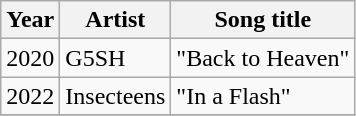<table class="wikitable sortable">
<tr>
<th>Year</th>
<th>Artist</th>
<th>Song title</th>
</tr>
<tr>
<td>2020</td>
<td>G5SH</td>
<td>"Back to Heaven"</td>
</tr>
<tr>
<td>2022</td>
<td>Insecteens</td>
<td>"In a Flash"</td>
</tr>
<tr>
</tr>
</table>
